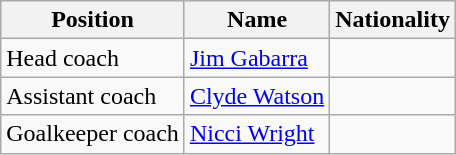<table class="wikitable">
<tr>
<th>Position</th>
<th>Name</th>
<th>Nationality</th>
</tr>
<tr>
<td>Head coach</td>
<td><a href='#'>Jim Gabarra</a></td>
<td></td>
</tr>
<tr>
<td>Assistant coach</td>
<td><a href='#'>Clyde Watson</a></td>
<td></td>
</tr>
<tr>
<td>Goalkeeper coach</td>
<td><a href='#'>Nicci Wright</a></td>
<td></td>
</tr>
</table>
